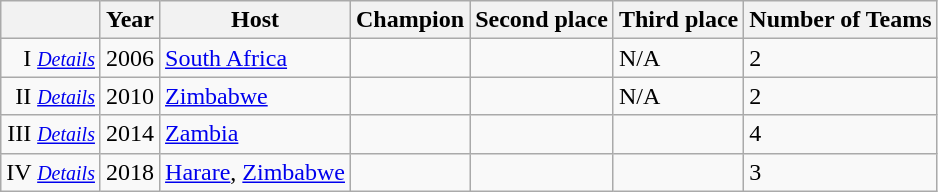<table class="wikitable">
<tr>
<th></th>
<th>Year</th>
<th>Host</th>
<th>Champion</th>
<th>Second place</th>
<th>Third place</th>
<th>Number of Teams</th>
</tr>
<tr>
<td align="right">I <small><em><a href='#'>Details</a></em></small></td>
<td>2006</td>
<td> <a href='#'>South Africa</a></td>
<td></td>
<td></td>
<td>N/A</td>
<td>2</td>
</tr>
<tr>
<td align="right">II <small><em><a href='#'>Details</a></em></small></td>
<td>2010</td>
<td> <a href='#'>Zimbabwe</a></td>
<td></td>
<td></td>
<td>N/A</td>
<td>2</td>
</tr>
<tr>
<td align="right">III <small><em><a href='#'>Details</a></em></small></td>
<td>2014</td>
<td> <a href='#'>Zambia</a></td>
<td></td>
<td></td>
<td></td>
<td>4</td>
</tr>
<tr>
<td align="right">IV <small><em><a href='#'>Details</a></em></small></td>
<td>2018</td>
<td> <a href='#'>Harare</a>, <a href='#'>Zimbabwe</a></td>
<td></td>
<td></td>
<td></td>
<td>3</td>
</tr>
</table>
